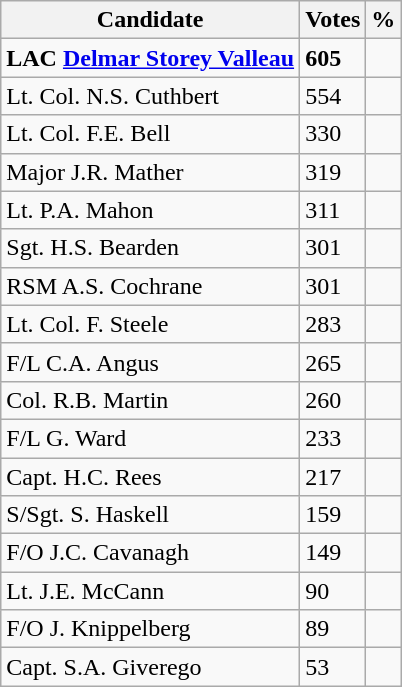<table class="wikitable">
<tr>
<th>Candidate</th>
<th>Votes</th>
<th>%</th>
</tr>
<tr>
<td><strong>LAC <a href='#'>Delmar Storey Valleau</a></strong></td>
<td><strong>605</strong></td>
<td></td>
</tr>
<tr>
<td>Lt. Col. N.S. Cuthbert</td>
<td>554</td>
<td></td>
</tr>
<tr>
<td>Lt. Col. F.E. Bell</td>
<td>330</td>
<td></td>
</tr>
<tr>
<td>Major J.R. Mather</td>
<td>319</td>
<td></td>
</tr>
<tr>
<td>Lt. P.A. Mahon</td>
<td>311</td>
<td></td>
</tr>
<tr>
<td>Sgt. H.S. Bearden</td>
<td>301</td>
<td></td>
</tr>
<tr>
<td>RSM A.S. Cochrane</td>
<td>301</td>
<td></td>
</tr>
<tr>
<td>Lt. Col. F. Steele</td>
<td>283</td>
<td></td>
</tr>
<tr>
<td>F/L C.A. Angus</td>
<td>265</td>
<td></td>
</tr>
<tr>
<td>Col. R.B. Martin</td>
<td>260</td>
<td></td>
</tr>
<tr>
<td>F/L G. Ward</td>
<td>233</td>
<td></td>
</tr>
<tr>
<td>Capt. H.C. Rees</td>
<td>217</td>
<td></td>
</tr>
<tr>
<td>S/Sgt. S. Haskell</td>
<td>159</td>
<td></td>
</tr>
<tr>
<td>F/O J.C. Cavanagh</td>
<td>149</td>
<td></td>
</tr>
<tr>
<td>Lt. J.E. McCann</td>
<td>90</td>
<td></td>
</tr>
<tr>
<td>F/O J. Knippelberg</td>
<td>89</td>
<td></td>
</tr>
<tr>
<td>Capt. S.A. Giverego</td>
<td>53</td>
</tr>
</table>
